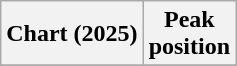<table class="wikitable sortable plainrowheaders" style="text-align:center">
<tr>
<th scope="col">Chart (2025)</th>
<th scope="col">Peak<br> position</th>
</tr>
<tr>
</tr>
</table>
